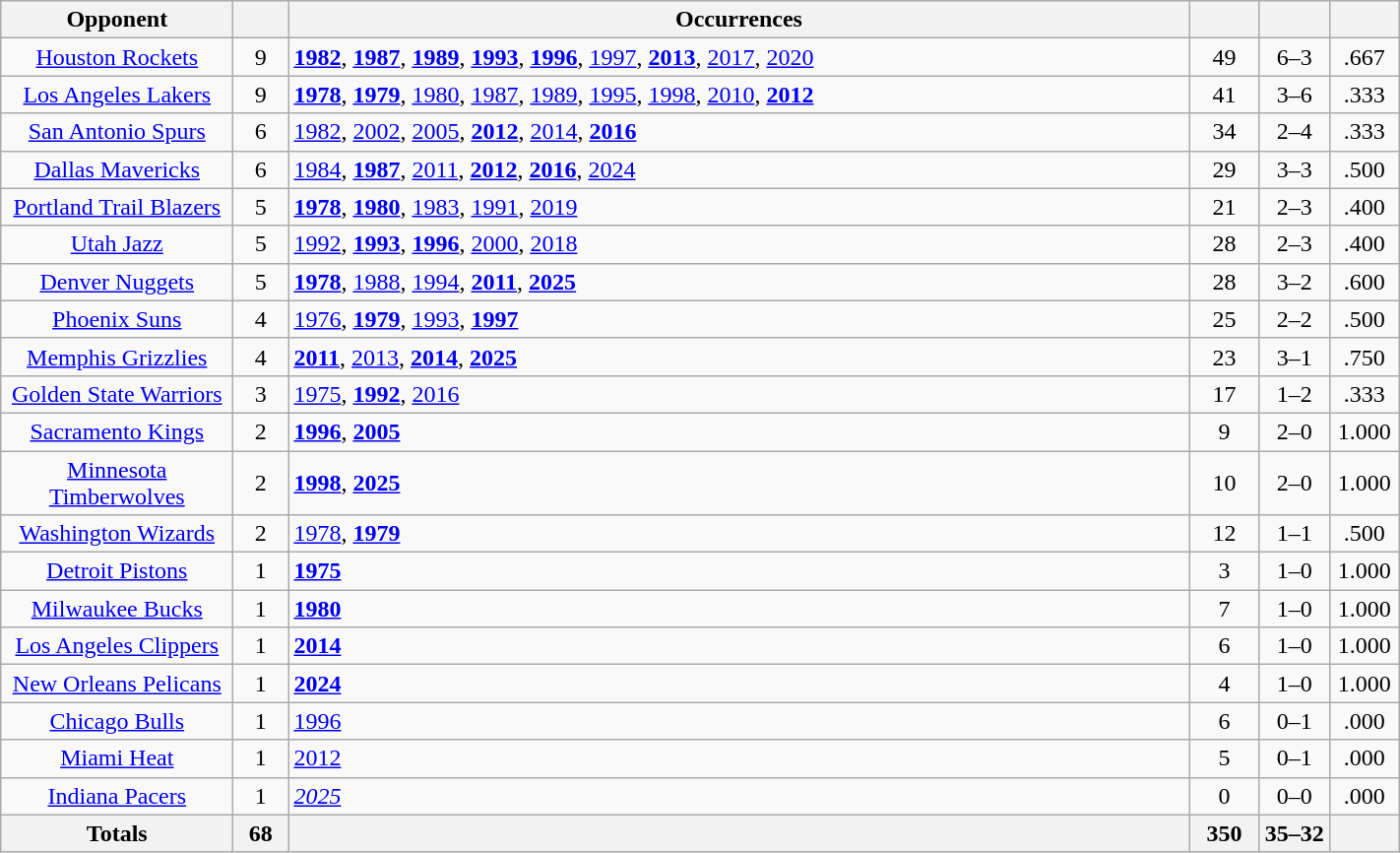<table class="wikitable sortable" style="text-align: center; width: 75%;">
<tr>
<th width="150">Opponent</th>
<th width="30"></th>
<th>Occurrences</th>
<th width="40"></th>
<th width="40"></th>
<th width="40"></th>
</tr>
<tr>
<td><a href='#'>Houston Rockets</a></td>
<td>9</td>
<td align=left><strong><a href='#'>1982</a></strong>, <strong><a href='#'>1987</a></strong>, <strong><a href='#'>1989</a></strong>, <strong><a href='#'>1993</a></strong>, <strong><a href='#'>1996</a></strong>, <a href='#'>1997</a>, <strong><a href='#'>2013</a></strong>, <a href='#'>2017</a>, <a href='#'>2020</a></td>
<td>49</td>
<td>6–3</td>
<td>.667</td>
</tr>
<tr>
<td><a href='#'>Los Angeles Lakers</a></td>
<td>9</td>
<td align=left><strong><a href='#'>1978</a></strong>, <strong><a href='#'>1979</a></strong>, <a href='#'>1980</a>, <a href='#'>1987</a>,  <a href='#'>1989</a>, <a href='#'>1995</a>, <a href='#'>1998</a>, <a href='#'>2010</a>, <strong><a href='#'>2012</a></strong></td>
<td>41</td>
<td>3–6</td>
<td>.333</td>
</tr>
<tr>
<td><a href='#'>San Antonio Spurs</a></td>
<td>6</td>
<td align=left><a href='#'>1982</a>, <a href='#'>2002</a>, <a href='#'>2005</a>, <strong><a href='#'>2012</a></strong>, <a href='#'>2014</a>, <strong><a href='#'>2016</a></strong></td>
<td>34</td>
<td>2–4</td>
<td>.333</td>
</tr>
<tr>
<td><a href='#'>Dallas Mavericks</a></td>
<td>6</td>
<td align=left><a href='#'>1984</a>, <strong><a href='#'>1987</a></strong>, <a href='#'>2011</a>, <strong><a href='#'>2012</a></strong>, <strong><a href='#'>2016</a></strong>, <a href='#'>2024</a></td>
<td>29</td>
<td>3–3</td>
<td>.500</td>
</tr>
<tr>
<td><a href='#'>Portland Trail Blazers</a></td>
<td>5</td>
<td align=left><strong><a href='#'>1978</a></strong>, <strong><a href='#'>1980</a></strong>, <a href='#'>1983</a>, <a href='#'>1991</a>, <a href='#'>2019</a></td>
<td>21</td>
<td>2–3</td>
<td>.400</td>
</tr>
<tr>
<td><a href='#'>Utah Jazz</a></td>
<td>5</td>
<td align=left><a href='#'>1992</a>, <strong><a href='#'>1993</a></strong>, <strong><a href='#'>1996</a></strong>, <a href='#'>2000</a>, <a href='#'>2018</a></td>
<td>28</td>
<td>2–3</td>
<td>.400</td>
</tr>
<tr>
<td><a href='#'>Denver Nuggets</a></td>
<td>5</td>
<td align=left><strong><a href='#'>1978</a></strong>, <a href='#'>1988</a>, <a href='#'>1994</a>, <strong><a href='#'>2011</a></strong>, <strong><a href='#'>2025</a></strong></td>
<td>28</td>
<td>3–2</td>
<td>.600</td>
</tr>
<tr>
<td><a href='#'>Phoenix Suns</a></td>
<td>4</td>
<td align=left><a href='#'>1976</a>, <strong><a href='#'>1979</a></strong>, <a href='#'>1993</a>, <strong><a href='#'>1997</a></strong></td>
<td>25</td>
<td>2–2</td>
<td>.500</td>
</tr>
<tr>
<td><a href='#'>Memphis Grizzlies</a></td>
<td>4</td>
<td align=left><strong><a href='#'>2011</a></strong>, <a href='#'>2013</a>, <strong><a href='#'>2014</a></strong>, <strong><a href='#'>2025</a></strong></td>
<td>23</td>
<td>3–1</td>
<td>.750</td>
</tr>
<tr>
<td><a href='#'>Golden State Warriors</a></td>
<td>3</td>
<td align=left><a href='#'>1975</a>, <strong><a href='#'>1992</a></strong>, <a href='#'>2016</a></td>
<td>17</td>
<td>1–2</td>
<td>.333</td>
</tr>
<tr>
<td><a href='#'>Sacramento Kings</a></td>
<td>2</td>
<td align=left><strong><a href='#'>1996</a></strong>, <strong><a href='#'>2005</a></strong></td>
<td>9</td>
<td>2–0</td>
<td>1.000</td>
</tr>
<tr>
<td><a href='#'>Minnesota Timberwolves</a></td>
<td>2</td>
<td align=left><strong><a href='#'>1998</a></strong>, <strong><a href='#'>2025</a></strong></td>
<td>10</td>
<td>2–0</td>
<td>1.000</td>
</tr>
<tr>
<td><a href='#'>Washington Wizards</a></td>
<td>2</td>
<td align=left><a href='#'>1978</a>, <strong><a href='#'>1979</a></strong></td>
<td>12</td>
<td>1–1</td>
<td>.500</td>
</tr>
<tr>
<td><a href='#'>Detroit Pistons</a></td>
<td>1</td>
<td align=left><strong><a href='#'>1975</a></strong></td>
<td>3</td>
<td>1–0</td>
<td>1.000</td>
</tr>
<tr>
<td><a href='#'>Milwaukee Bucks</a></td>
<td>1</td>
<td align=left><strong><a href='#'>1980</a></strong></td>
<td>7</td>
<td>1–0</td>
<td>1.000</td>
</tr>
<tr>
<td><a href='#'>Los Angeles Clippers</a></td>
<td>1</td>
<td align=left><strong><a href='#'>2014</a></strong></td>
<td>6</td>
<td>1–0</td>
<td>1.000</td>
</tr>
<tr>
<td><a href='#'>New Orleans Pelicans</a></td>
<td>1</td>
<td align=left><strong><a href='#'>2024</a></strong></td>
<td>4</td>
<td>1–0</td>
<td>1.000</td>
</tr>
<tr>
<td><a href='#'>Chicago Bulls</a></td>
<td>1</td>
<td align=left><a href='#'>1996</a></td>
<td>6</td>
<td>0–1</td>
<td>.000</td>
</tr>
<tr>
<td><a href='#'>Miami Heat</a></td>
<td>1</td>
<td align=left><a href='#'>2012</a></td>
<td>5</td>
<td>0–1</td>
<td>.000</td>
</tr>
<tr>
<td><a href='#'>Indiana Pacers</a></td>
<td>1</td>
<td align=left><em><a href='#'>2025</a></em></td>
<td>0</td>
<td>0–0</td>
<td>.000</td>
</tr>
<tr>
<th width="150">Totals</th>
<th width="30">68</th>
<th></th>
<th width="40">350</th>
<th width="40">35–32</th>
<th width="40"></th>
</tr>
</table>
